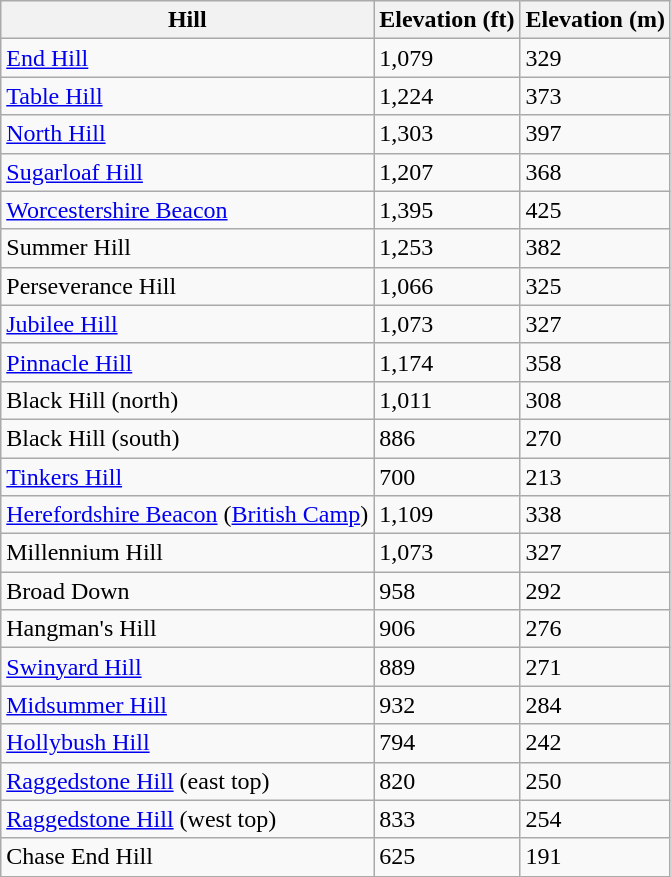<table class="wikitable sortable">
<tr>
<th>Hill</th>
<th>Elevation (ft)</th>
<th>Elevation (m)</th>
</tr>
<tr>
<td><a href='#'>End Hill</a></td>
<td>1,079</td>
<td>329</td>
</tr>
<tr>
<td><a href='#'>Table Hill</a></td>
<td>1,224</td>
<td>373</td>
</tr>
<tr>
<td><a href='#'>North Hill</a></td>
<td>1,303</td>
<td>397</td>
</tr>
<tr>
<td><a href='#'>Sugarloaf Hill</a></td>
<td>1,207</td>
<td>368</td>
</tr>
<tr>
<td><a href='#'>Worcestershire Beacon</a></td>
<td>1,395</td>
<td>425</td>
</tr>
<tr>
<td>Summer Hill</td>
<td>1,253</td>
<td>382</td>
</tr>
<tr>
<td>Perseverance Hill</td>
<td>1,066</td>
<td>325</td>
</tr>
<tr>
<td><a href='#'>Jubilee Hill</a></td>
<td>1,073</td>
<td>327</td>
</tr>
<tr>
<td><a href='#'>Pinnacle Hill</a></td>
<td>1,174</td>
<td>358</td>
</tr>
<tr>
<td>Black Hill (north)</td>
<td>1,011</td>
<td>308</td>
</tr>
<tr>
<td>Black Hill (south)</td>
<td>886</td>
<td>270</td>
</tr>
<tr>
<td><a href='#'>Tinkers Hill</a></td>
<td>700</td>
<td>213</td>
</tr>
<tr>
<td><a href='#'>Herefordshire Beacon</a> (<a href='#'>British Camp</a>)</td>
<td>1,109</td>
<td>338</td>
</tr>
<tr>
<td>Millennium Hill</td>
<td>1,073</td>
<td>327</td>
</tr>
<tr>
<td>Broad Down</td>
<td>958</td>
<td>292</td>
</tr>
<tr>
<td>Hangman's Hill</td>
<td>906</td>
<td>276</td>
</tr>
<tr>
<td><a href='#'>Swinyard Hill</a></td>
<td>889</td>
<td>271</td>
</tr>
<tr>
<td><a href='#'>Midsummer Hill</a></td>
<td>932</td>
<td>284</td>
</tr>
<tr>
<td><a href='#'>Hollybush Hill</a></td>
<td>794</td>
<td>242</td>
</tr>
<tr>
<td><a href='#'>Raggedstone Hill</a> (east top)</td>
<td>820</td>
<td>250</td>
</tr>
<tr>
<td><a href='#'>Raggedstone Hill</a> (west top)</td>
<td>833</td>
<td>254</td>
</tr>
<tr>
<td>Chase End Hill</td>
<td>625</td>
<td>191</td>
</tr>
</table>
